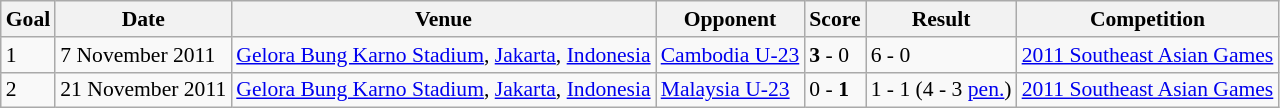<table class="wikitable" style="font-size:90%">
<tr>
<th>Goal</th>
<th>Date</th>
<th>Venue</th>
<th>Opponent</th>
<th>Score</th>
<th>Result</th>
<th>Competition</th>
</tr>
<tr>
<td>1</td>
<td>7 November 2011</td>
<td><a href='#'>Gelora Bung Karno Stadium</a>, <a href='#'>Jakarta</a>, <a href='#'>Indonesia</a></td>
<td> <a href='#'>Cambodia U-23</a></td>
<td><strong>3</strong> - 0</td>
<td>6 - 0</td>
<td><a href='#'>2011 Southeast Asian Games</a></td>
</tr>
<tr>
<td>2</td>
<td>21 November 2011</td>
<td><a href='#'>Gelora Bung Karno Stadium</a>, <a href='#'>Jakarta</a>, <a href='#'>Indonesia</a></td>
<td> <a href='#'>Malaysia U-23</a></td>
<td>0 - <strong>1</strong></td>
<td>1 - 1  (4 - 3 <a href='#'>pen.</a>)</td>
<td><a href='#'>2011 Southeast Asian Games</a></td>
</tr>
</table>
